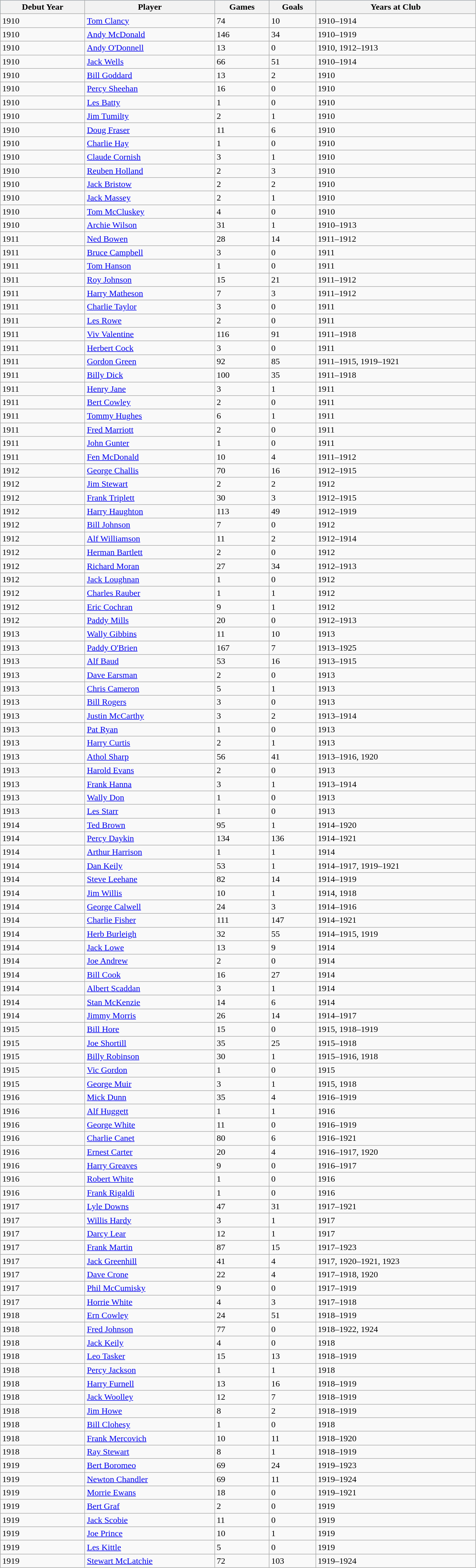<table class="wikitable" style="width:70%;">
<tr style="background:#87cefa;">
<th>Debut Year</th>
<th>Player</th>
<th>Games</th>
<th>Goals</th>
<th>Years at Club</th>
</tr>
<tr>
<td>1910</td>
<td><a href='#'>Tom Clancy</a></td>
<td>74</td>
<td>10</td>
<td>1910–1914</td>
</tr>
<tr>
<td>1910</td>
<td><a href='#'>Andy McDonald</a></td>
<td>146</td>
<td>34</td>
<td>1910–1919</td>
</tr>
<tr>
<td>1910</td>
<td><a href='#'>Andy O'Donnell</a></td>
<td>13</td>
<td>0</td>
<td>1910, 1912–1913</td>
</tr>
<tr>
<td>1910</td>
<td><a href='#'>Jack Wells</a></td>
<td>66</td>
<td>51</td>
<td>1910–1914</td>
</tr>
<tr>
<td>1910</td>
<td><a href='#'>Bill Goddard</a></td>
<td>13</td>
<td>2</td>
<td>1910</td>
</tr>
<tr>
<td>1910</td>
<td><a href='#'>Percy Sheehan</a></td>
<td>16</td>
<td>0</td>
<td>1910</td>
</tr>
<tr>
<td>1910</td>
<td><a href='#'>Les Batty</a></td>
<td>1</td>
<td>0</td>
<td>1910</td>
</tr>
<tr>
<td>1910</td>
<td><a href='#'>Jim Tumilty</a></td>
<td>2</td>
<td>1</td>
<td>1910</td>
</tr>
<tr>
<td>1910</td>
<td><a href='#'>Doug Fraser</a></td>
<td>11</td>
<td>6</td>
<td>1910</td>
</tr>
<tr>
<td>1910</td>
<td><a href='#'>Charlie Hay</a></td>
<td>1</td>
<td>0</td>
<td>1910</td>
</tr>
<tr>
<td>1910</td>
<td><a href='#'>Claude Cornish</a></td>
<td>3</td>
<td>1</td>
<td>1910</td>
</tr>
<tr>
<td>1910</td>
<td><a href='#'>Reuben Holland</a></td>
<td>2</td>
<td>3</td>
<td>1910</td>
</tr>
<tr>
<td>1910</td>
<td><a href='#'>Jack Bristow</a></td>
<td>2</td>
<td>2</td>
<td>1910</td>
</tr>
<tr>
<td>1910</td>
<td><a href='#'>Jack Massey</a></td>
<td>2</td>
<td>1</td>
<td>1910</td>
</tr>
<tr>
<td>1910</td>
<td><a href='#'>Tom McCluskey</a></td>
<td>4</td>
<td>0</td>
<td>1910</td>
</tr>
<tr>
<td>1910</td>
<td><a href='#'>Archie Wilson</a></td>
<td>31</td>
<td>1</td>
<td>1910–1913</td>
</tr>
<tr>
<td>1911</td>
<td><a href='#'>Ned Bowen</a></td>
<td>28</td>
<td>14</td>
<td>1911–1912</td>
</tr>
<tr>
<td>1911</td>
<td><a href='#'>Bruce Campbell</a></td>
<td>3</td>
<td>0</td>
<td>1911</td>
</tr>
<tr>
<td>1911</td>
<td><a href='#'>Tom Hanson</a></td>
<td>1</td>
<td>0</td>
<td>1911</td>
</tr>
<tr>
<td>1911</td>
<td><a href='#'>Roy Johnson</a></td>
<td>15</td>
<td>21</td>
<td>1911–1912</td>
</tr>
<tr>
<td>1911</td>
<td><a href='#'>Harry Matheson</a></td>
<td>7</td>
<td>3</td>
<td>1911–1912</td>
</tr>
<tr>
<td>1911</td>
<td><a href='#'>Charlie Taylor</a></td>
<td>3</td>
<td>0</td>
<td>1911</td>
</tr>
<tr>
<td>1911</td>
<td><a href='#'>Les Rowe</a></td>
<td>2</td>
<td>0</td>
<td>1911</td>
</tr>
<tr>
<td>1911</td>
<td><a href='#'>Viv Valentine</a></td>
<td>116</td>
<td>91</td>
<td>1911–1918</td>
</tr>
<tr>
<td>1911</td>
<td><a href='#'>Herbert Cock</a></td>
<td>3</td>
<td>0</td>
<td>1911</td>
</tr>
<tr>
<td>1911</td>
<td><a href='#'>Gordon Green</a></td>
<td>92</td>
<td>85</td>
<td>1911–1915, 1919–1921</td>
</tr>
<tr>
<td>1911</td>
<td><a href='#'>Billy Dick</a></td>
<td>100</td>
<td>35</td>
<td>1911–1918</td>
</tr>
<tr>
<td>1911</td>
<td><a href='#'>Henry Jane</a></td>
<td>3</td>
<td>1</td>
<td>1911</td>
</tr>
<tr>
<td>1911</td>
<td><a href='#'>Bert Cowley</a></td>
<td>2</td>
<td>0</td>
<td>1911</td>
</tr>
<tr>
<td>1911</td>
<td><a href='#'>Tommy Hughes</a></td>
<td>6</td>
<td>1</td>
<td>1911</td>
</tr>
<tr>
<td>1911</td>
<td><a href='#'>Fred Marriott</a></td>
<td>2</td>
<td>0</td>
<td>1911</td>
</tr>
<tr>
<td>1911</td>
<td><a href='#'>John Gunter</a></td>
<td>1</td>
<td>0</td>
<td>1911</td>
</tr>
<tr>
<td>1911</td>
<td><a href='#'>Fen McDonald</a></td>
<td>10</td>
<td>4</td>
<td>1911–1912</td>
</tr>
<tr>
<td>1912</td>
<td><a href='#'>George Challis</a></td>
<td>70</td>
<td>16</td>
<td>1912–1915</td>
</tr>
<tr>
<td>1912</td>
<td><a href='#'>Jim Stewart</a></td>
<td>2</td>
<td>2</td>
<td>1912</td>
</tr>
<tr>
<td>1912</td>
<td><a href='#'>Frank Triplett</a></td>
<td>30</td>
<td>3</td>
<td>1912–1915</td>
</tr>
<tr>
<td>1912</td>
<td><a href='#'>Harry Haughton</a></td>
<td>113</td>
<td>49</td>
<td>1912–1919</td>
</tr>
<tr>
<td>1912</td>
<td><a href='#'>Bill Johnson</a></td>
<td>7</td>
<td>0</td>
<td>1912</td>
</tr>
<tr>
<td>1912</td>
<td><a href='#'>Alf Williamson</a></td>
<td>11</td>
<td>2</td>
<td>1912–1914</td>
</tr>
<tr>
<td>1912</td>
<td><a href='#'>Herman Bartlett</a></td>
<td>2</td>
<td>0</td>
<td>1912</td>
</tr>
<tr>
<td>1912</td>
<td><a href='#'>Richard Moran</a></td>
<td>27</td>
<td>34</td>
<td>1912–1913</td>
</tr>
<tr>
<td>1912</td>
<td><a href='#'>Jack Loughnan</a></td>
<td>1</td>
<td>0</td>
<td>1912</td>
</tr>
<tr>
<td>1912</td>
<td><a href='#'>Charles Rauber</a></td>
<td>1</td>
<td>1</td>
<td>1912</td>
</tr>
<tr>
<td>1912</td>
<td><a href='#'>Eric Cochran</a></td>
<td>9</td>
<td>1</td>
<td>1912</td>
</tr>
<tr>
<td>1912</td>
<td><a href='#'>Paddy Mills</a></td>
<td>20</td>
<td>0</td>
<td>1912–1913</td>
</tr>
<tr>
<td>1913</td>
<td><a href='#'>Wally Gibbins</a></td>
<td>11</td>
<td>10</td>
<td>1913</td>
</tr>
<tr>
<td>1913</td>
<td><a href='#'>Paddy O'Brien</a></td>
<td>167</td>
<td>7</td>
<td>1913–1925</td>
</tr>
<tr>
<td>1913</td>
<td><a href='#'>Alf Baud</a></td>
<td>53</td>
<td>16</td>
<td>1913–1915</td>
</tr>
<tr>
<td>1913</td>
<td><a href='#'>Dave Earsman</a></td>
<td>2</td>
<td>0</td>
<td>1913</td>
</tr>
<tr>
<td>1913</td>
<td><a href='#'>Chris Cameron</a></td>
<td>5</td>
<td>1</td>
<td>1913</td>
</tr>
<tr>
<td>1913</td>
<td><a href='#'>Bill Rogers</a></td>
<td>3</td>
<td>0</td>
<td>1913</td>
</tr>
<tr>
<td>1913</td>
<td><a href='#'>Justin McCarthy</a></td>
<td>3</td>
<td>2</td>
<td>1913–1914</td>
</tr>
<tr>
<td>1913</td>
<td><a href='#'>Pat Ryan</a></td>
<td>1</td>
<td>0</td>
<td>1913</td>
</tr>
<tr>
<td>1913</td>
<td><a href='#'>Harry Curtis</a></td>
<td>2</td>
<td>1</td>
<td>1913</td>
</tr>
<tr>
<td>1913</td>
<td><a href='#'>Athol Sharp</a></td>
<td>56</td>
<td>41</td>
<td>1913–1916, 1920</td>
</tr>
<tr>
<td>1913</td>
<td><a href='#'>Harold Evans</a></td>
<td>2</td>
<td>0</td>
<td>1913</td>
</tr>
<tr>
<td>1913</td>
<td><a href='#'>Frank Hanna</a></td>
<td>3</td>
<td>1</td>
<td>1913–1914</td>
</tr>
<tr>
<td>1913</td>
<td><a href='#'>Wally Don</a></td>
<td>1</td>
<td>0</td>
<td>1913</td>
</tr>
<tr>
<td>1913</td>
<td><a href='#'>Les Starr</a></td>
<td>1</td>
<td>0</td>
<td>1913</td>
</tr>
<tr>
<td>1914</td>
<td><a href='#'>Ted Brown</a></td>
<td>95</td>
<td>1</td>
<td>1914–1920</td>
</tr>
<tr>
<td>1914</td>
<td><a href='#'>Percy Daykin</a></td>
<td>134</td>
<td>136</td>
<td>1914–1921</td>
</tr>
<tr>
<td>1914</td>
<td><a href='#'>Arthur Harrison</a></td>
<td>1</td>
<td>1</td>
<td>1914</td>
</tr>
<tr>
<td>1914</td>
<td><a href='#'>Dan Keily</a></td>
<td>53</td>
<td>1</td>
<td>1914–1917, 1919–1921</td>
</tr>
<tr>
<td>1914</td>
<td><a href='#'>Steve Leehane</a></td>
<td>82</td>
<td>14</td>
<td>1914–1919</td>
</tr>
<tr>
<td>1914</td>
<td><a href='#'>Jim Willis</a></td>
<td>10</td>
<td>1</td>
<td>1914, 1918</td>
</tr>
<tr>
<td>1914</td>
<td><a href='#'>George Calwell</a></td>
<td>24</td>
<td>3</td>
<td>1914–1916</td>
</tr>
<tr>
<td>1914</td>
<td><a href='#'>Charlie Fisher</a></td>
<td>111</td>
<td>147</td>
<td>1914–1921</td>
</tr>
<tr>
<td>1914</td>
<td><a href='#'>Herb Burleigh</a></td>
<td>32</td>
<td>55</td>
<td>1914–1915, 1919</td>
</tr>
<tr>
<td>1914</td>
<td><a href='#'>Jack Lowe</a></td>
<td>13</td>
<td>9</td>
<td>1914</td>
</tr>
<tr>
<td>1914</td>
<td><a href='#'>Joe Andrew</a></td>
<td>2</td>
<td>0</td>
<td>1914</td>
</tr>
<tr>
<td>1914</td>
<td><a href='#'>Bill Cook</a></td>
<td>16</td>
<td>27</td>
<td>1914</td>
</tr>
<tr>
<td>1914</td>
<td><a href='#'>Albert Scaddan</a></td>
<td>3</td>
<td>1</td>
<td>1914</td>
</tr>
<tr>
<td>1914</td>
<td><a href='#'>Stan McKenzie</a></td>
<td>14</td>
<td>6</td>
<td>1914</td>
</tr>
<tr>
<td>1914</td>
<td><a href='#'>Jimmy Morris</a></td>
<td>26</td>
<td>14</td>
<td>1914–1917</td>
</tr>
<tr>
<td>1915</td>
<td><a href='#'>Bill Hore</a></td>
<td>15</td>
<td>0</td>
<td>1915, 1918–1919</td>
</tr>
<tr>
<td>1915</td>
<td><a href='#'>Joe Shortill</a></td>
<td>35</td>
<td>25</td>
<td>1915–1918</td>
</tr>
<tr>
<td>1915</td>
<td><a href='#'>Billy Robinson</a></td>
<td>30</td>
<td>1</td>
<td>1915–1916, 1918</td>
</tr>
<tr>
<td>1915</td>
<td><a href='#'>Vic Gordon</a></td>
<td>1</td>
<td>0</td>
<td>1915</td>
</tr>
<tr>
<td>1915</td>
<td><a href='#'>George Muir</a></td>
<td>3</td>
<td>1</td>
<td>1915, 1918</td>
</tr>
<tr>
<td>1916</td>
<td><a href='#'>Mick Dunn</a></td>
<td>35</td>
<td>4</td>
<td>1916–1919</td>
</tr>
<tr>
<td>1916</td>
<td><a href='#'>Alf Huggett</a></td>
<td>1</td>
<td>1</td>
<td>1916</td>
</tr>
<tr>
<td>1916</td>
<td><a href='#'>George White</a></td>
<td>11</td>
<td>0</td>
<td>1916–1919</td>
</tr>
<tr>
<td>1916</td>
<td><a href='#'>Charlie Canet</a></td>
<td>80</td>
<td>6</td>
<td>1916–1921</td>
</tr>
<tr>
<td>1916</td>
<td><a href='#'>Ernest Carter</a></td>
<td>20</td>
<td>4</td>
<td>1916–1917, 1920</td>
</tr>
<tr>
<td>1916</td>
<td><a href='#'>Harry Greaves</a></td>
<td>9</td>
<td>0</td>
<td>1916–1917</td>
</tr>
<tr>
<td>1916</td>
<td><a href='#'>Robert White</a></td>
<td>1</td>
<td>0</td>
<td>1916</td>
</tr>
<tr>
<td>1916</td>
<td><a href='#'>Frank Rigaldi</a></td>
<td>1</td>
<td>0</td>
<td>1916</td>
</tr>
<tr>
<td>1917</td>
<td><a href='#'>Lyle Downs</a></td>
<td>47</td>
<td>31</td>
<td>1917–1921</td>
</tr>
<tr>
<td>1917</td>
<td><a href='#'>Willis Hardy</a></td>
<td>3</td>
<td>1</td>
<td>1917</td>
</tr>
<tr>
<td>1917</td>
<td><a href='#'>Darcy Lear</a></td>
<td>12</td>
<td>1</td>
<td>1917</td>
</tr>
<tr>
<td>1917</td>
<td><a href='#'>Frank Martin</a></td>
<td>87</td>
<td>15</td>
<td>1917–1923</td>
</tr>
<tr>
<td>1917</td>
<td><a href='#'>Jack Greenhill</a></td>
<td>41</td>
<td>4</td>
<td>1917, 1920–1921, 1923</td>
</tr>
<tr>
<td>1917</td>
<td><a href='#'>Dave Crone</a></td>
<td>22</td>
<td>4</td>
<td>1917–1918, 1920</td>
</tr>
<tr>
<td>1917</td>
<td><a href='#'>Phil McCumisky</a></td>
<td>9</td>
<td>0</td>
<td>1917–1919</td>
</tr>
<tr>
<td>1917</td>
<td><a href='#'>Horrie White</a></td>
<td>4</td>
<td>3</td>
<td>1917–1918</td>
</tr>
<tr>
<td>1918</td>
<td><a href='#'>Ern Cowley</a></td>
<td>24</td>
<td>51</td>
<td>1918–1919</td>
</tr>
<tr>
<td>1918</td>
<td><a href='#'>Fred Johnson</a></td>
<td>77</td>
<td>0</td>
<td>1918–1922, 1924</td>
</tr>
<tr>
<td>1918</td>
<td><a href='#'>Jack Keily</a></td>
<td>4</td>
<td>0</td>
<td>1918</td>
</tr>
<tr>
<td>1918</td>
<td><a href='#'>Leo Tasker</a></td>
<td>15</td>
<td>13</td>
<td>1918–1919</td>
</tr>
<tr>
<td>1918</td>
<td><a href='#'>Percy Jackson</a></td>
<td>1</td>
<td>1</td>
<td>1918</td>
</tr>
<tr>
<td>1918</td>
<td><a href='#'>Harry Furnell</a></td>
<td>13</td>
<td>16</td>
<td>1918–1919</td>
</tr>
<tr>
<td>1918</td>
<td><a href='#'>Jack Woolley</a></td>
<td>12</td>
<td>7</td>
<td>1918–1919</td>
</tr>
<tr>
<td>1918</td>
<td><a href='#'>Jim Howe</a></td>
<td>8</td>
<td>2</td>
<td>1918–1919</td>
</tr>
<tr>
<td>1918</td>
<td><a href='#'>Bill Clohesy</a></td>
<td>1</td>
<td>0</td>
<td>1918</td>
</tr>
<tr>
<td>1918</td>
<td><a href='#'>Frank Mercovich</a></td>
<td>10</td>
<td>11</td>
<td>1918–1920</td>
</tr>
<tr>
<td>1918</td>
<td><a href='#'>Ray Stewart</a></td>
<td>8</td>
<td>1</td>
<td>1918–1919</td>
</tr>
<tr>
<td>1919</td>
<td><a href='#'>Bert Boromeo</a></td>
<td>69</td>
<td>24</td>
<td>1919–1923</td>
</tr>
<tr>
<td>1919</td>
<td><a href='#'>Newton Chandler</a></td>
<td>69</td>
<td>11</td>
<td>1919–1924</td>
</tr>
<tr>
<td>1919</td>
<td><a href='#'>Morrie Ewans</a></td>
<td>18</td>
<td>0</td>
<td>1919–1921</td>
</tr>
<tr>
<td>1919</td>
<td><a href='#'>Bert Graf</a></td>
<td>2</td>
<td>0</td>
<td>1919</td>
</tr>
<tr>
<td>1919</td>
<td><a href='#'>Jack Scobie</a></td>
<td>11</td>
<td>0</td>
<td>1919</td>
</tr>
<tr>
<td>1919</td>
<td><a href='#'>Joe Prince</a></td>
<td>10</td>
<td>1</td>
<td>1919</td>
</tr>
<tr>
<td>1919</td>
<td><a href='#'>Les Kittle</a></td>
<td>5</td>
<td>0</td>
<td>1919</td>
</tr>
<tr>
<td>1919</td>
<td><a href='#'>Stewart McLatchie</a></td>
<td>72</td>
<td>103</td>
<td>1919–1924</td>
</tr>
</table>
